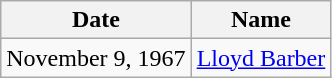<table class="wikitable">
<tr>
<th>Date</th>
<th>Name</th>
</tr>
<tr>
<td>November 9, 1967</td>
<td><a href='#'>Lloyd Barber</a></td>
</tr>
</table>
